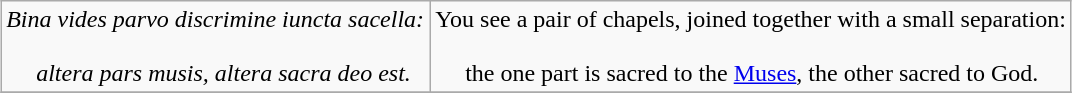<table class="wikitable" style="margin:1em auto;">
<tr>
<td><em>Bina vides parvo discrimine iuncta sacella:</em><br><br>     <em>altera pars musis, altera sacra deo est.</em></td>
<td>You see a pair of chapels, joined together with a small separation:<br><br>     the one part is sacred to the <a href='#'>Muses</a>, the other sacred to God.</td>
</tr>
<tr>
</tr>
</table>
